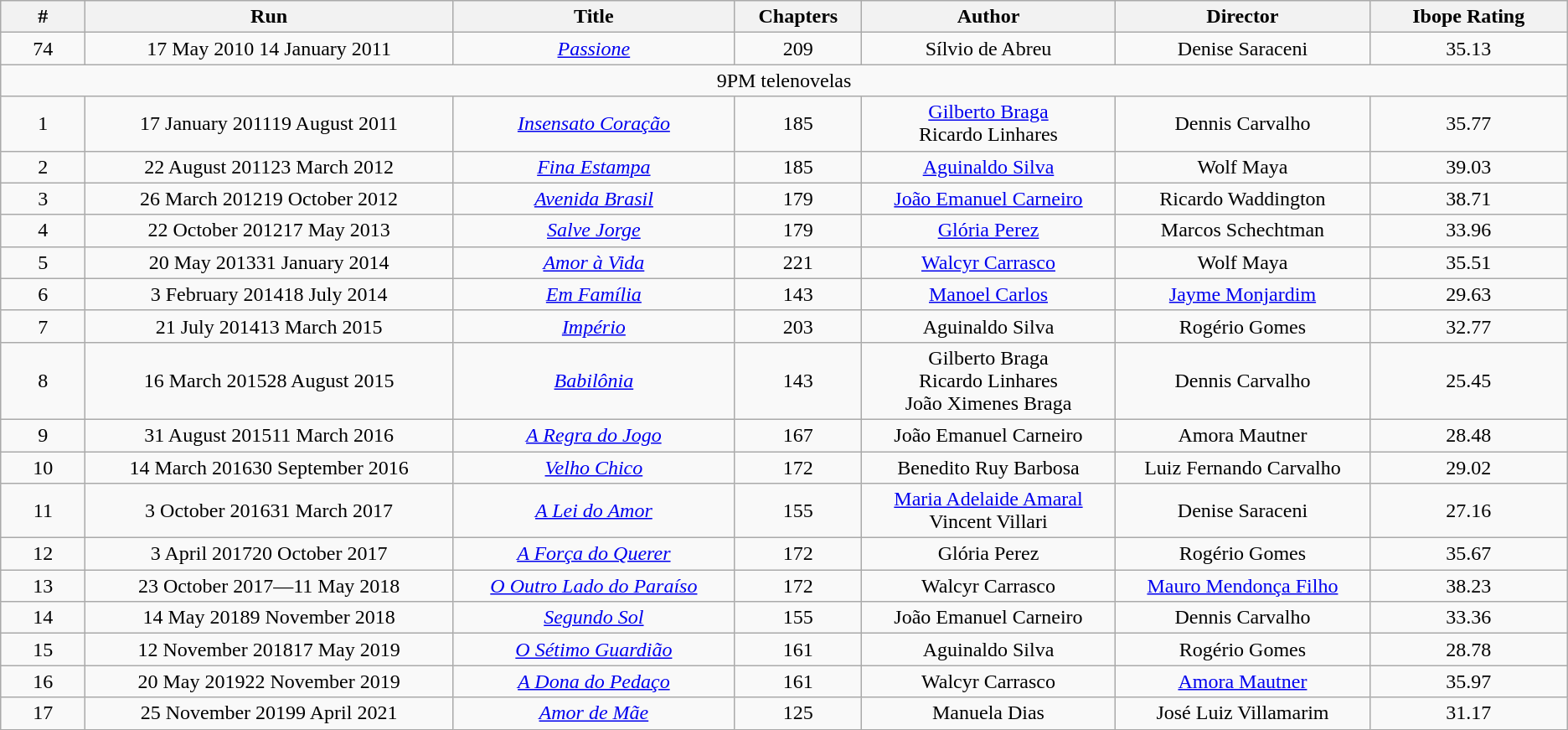<table class="wikitable" style="text-align:center">
<tr>
<th style="width:3%;">#</th>
<th style="width:13%;">Run</th>
<th style="width:10%;">Title</th>
<th style="width:3%;">Chapters</th>
<th style="width:9%;">Author</th>
<th style="width:9%;">Director</th>
<th style="width:7%;">Ibope Rating</th>
</tr>
<tr>
<td>74</td>
<td>17 May 2010  14 January 2011</td>
<td><em><a href='#'>Passione</a></em></td>
<td>209</td>
<td>Sílvio de Abreu</td>
<td>Denise Saraceni</td>
<td style="text-align:center;">35.13</td>
</tr>
<tr>
<td colspan="8" style="text-align:center;">9PM telenovelas</td>
</tr>
<tr>
<td>1</td>
<td>17 January 201119 August 2011</td>
<td><em><a href='#'>Insensato Coração</a></em></td>
<td>185</td>
<td><a href='#'>Gilberto Braga</a><br>Ricardo Linhares</td>
<td>Dennis Carvalho</td>
<td style="text-align:center;">35.77</td>
</tr>
<tr>
<td>2</td>
<td>22 August 201123 March 2012</td>
<td><em><a href='#'>Fina Estampa</a></em></td>
<td>185</td>
<td><a href='#'>Aguinaldo Silva</a></td>
<td>Wolf Maya</td>
<td style="text-align:center;">39.03</td>
</tr>
<tr>
<td>3</td>
<td>26 March 201219 October 2012</td>
<td><em><a href='#'>Avenida Brasil</a></em></td>
<td>179</td>
<td><a href='#'>João Emanuel Carneiro</a></td>
<td>Ricardo Waddington</td>
<td style="text-align:center;">38.71</td>
</tr>
<tr>
<td>4</td>
<td>22 October 201217 May 2013</td>
<td><em><a href='#'>Salve Jorge</a></em></td>
<td>179</td>
<td><a href='#'>Glória Perez</a></td>
<td>Marcos Schechtman</td>
<td style="text-align:center;">33.96</td>
</tr>
<tr>
<td>5</td>
<td>20 May 201331 January 2014</td>
<td><em><a href='#'>Amor à Vida</a></em></td>
<td>221</td>
<td><a href='#'>Walcyr Carrasco</a></td>
<td>Wolf Maya</td>
<td style="text-align:center;">35.51</td>
</tr>
<tr>
<td>6</td>
<td>3 February 201418 July 2014</td>
<td><em><a href='#'>Em Família</a></em></td>
<td>143</td>
<td><a href='#'>Manoel Carlos</a></td>
<td><a href='#'>Jayme Monjardim</a></td>
<td style="text-align:center;">29.63</td>
</tr>
<tr>
<td>7</td>
<td>21 July 201413 March 2015</td>
<td><em><a href='#'>Império</a></em></td>
<td>203</td>
<td>Aguinaldo Silva</td>
<td>Rogério Gomes</td>
<td style="text-align:center;">32.77</td>
</tr>
<tr>
<td>8</td>
<td>16 March 201528 August 2015</td>
<td><em><a href='#'>Babilônia</a></em></td>
<td>143</td>
<td>Gilberto Braga<br>Ricardo Linhares<br> João Ximenes Braga</td>
<td>Dennis Carvalho</td>
<td>25.45</td>
</tr>
<tr>
<td>9</td>
<td>31 August 201511 March 2016</td>
<td><em><a href='#'>A Regra do Jogo</a></em></td>
<td>167</td>
<td>João Emanuel Carneiro</td>
<td>Amora Mautner</td>
<td style="text-align:center;">28.48</td>
</tr>
<tr>
<td>10</td>
<td>14 March 201630 September 2016</td>
<td><em><a href='#'>Velho Chico</a></em></td>
<td>172</td>
<td>Benedito Ruy Barbosa</td>
<td>Luiz Fernando Carvalho</td>
<td style="text-align:center;">29.02</td>
</tr>
<tr>
<td>11</td>
<td>3 October 201631 March 2017</td>
<td><em><a href='#'>A Lei do Amor</a></em></td>
<td>155</td>
<td><a href='#'>Maria Adelaide Amaral</a> <br>Vincent Villari</td>
<td>Denise Saraceni</td>
<td>27.16</td>
</tr>
<tr>
<td>12</td>
<td>3 April 201720 October 2017</td>
<td><em><a href='#'>A Força do Querer</a></em></td>
<td>172</td>
<td>Glória Perez</td>
<td>Rogério Gomes</td>
<td>35.67</td>
</tr>
<tr>
<td>13</td>
<td>23 October 2017—11 May 2018</td>
<td><em><a href='#'>O Outro Lado do Paraíso</a></em></td>
<td>172</td>
<td>Walcyr Carrasco</td>
<td><a href='#'>Mauro Mendonça Filho</a></td>
<td>38.23</td>
</tr>
<tr>
<td>14</td>
<td>14 May 20189 November 2018</td>
<td><em><a href='#'>Segundo Sol</a></em></td>
<td>155</td>
<td>João Emanuel Carneiro</td>
<td>Dennis Carvalho</td>
<td>33.36</td>
</tr>
<tr>
<td>15</td>
<td>12 November 201817 May 2019</td>
<td><em><a href='#'>O Sétimo Guardião</a></em></td>
<td>161</td>
<td>Aguinaldo Silva</td>
<td>Rogério Gomes</td>
<td>28.78</td>
</tr>
<tr>
<td>16</td>
<td>20 May 201922 November 2019</td>
<td><em><a href='#'>A Dona do Pedaço</a></em></td>
<td>161</td>
<td>Walcyr Carrasco</td>
<td><a href='#'>Amora Mautner</a></td>
<td>35.97</td>
</tr>
<tr>
<td>17</td>
<td>25 November 20199 April 2021</td>
<td><em><a href='#'>Amor de Mãe</a></em></td>
<td>125 </td>
<td>Manuela Dias</td>
<td>José Luiz Villamarim</td>
<td>31.17</td>
</tr>
</table>
